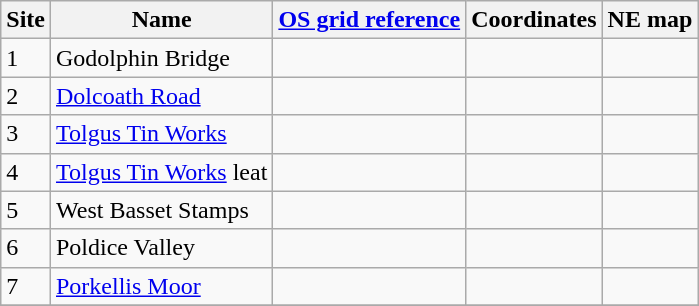<table class="wikitable">
<tr>
<th>Site</th>
<th>Name</th>
<th><a href='#'>OS grid reference</a></th>
<th>Coordinates</th>
<th>NE map</th>
</tr>
<tr class="vcard">
<td>1</td>
<td class="fn org">Godolphin Bridge</td>
<td></td>
<td></td>
<td></td>
</tr>
<tr class="vcard">
<td>2</td>
<td class="fn org"><a href='#'>Dolcoath Road</a></td>
<td></td>
<td></td>
<td></td>
</tr>
<tr class="vcard">
<td>3</td>
<td class="fn org"><a href='#'>Tolgus Tin Works</a></td>
<td></td>
<td></td>
<td></td>
</tr>
<tr class="vcard">
<td>4</td>
<td class="fn org"><a href='#'>Tolgus Tin Works</a> leat</td>
<td></td>
<td></td>
<td></td>
</tr>
<tr class="vcard">
<td>5</td>
<td class="fn org">West Basset Stamps</td>
<td></td>
<td></td>
<td></td>
</tr>
<tr class="vcard">
<td>6</td>
<td class="fn org">Poldice Valley</td>
<td></td>
<td></td>
<td></td>
</tr>
<tr class="vcard">
<td>7</td>
<td class="fn org"><a href='#'>Porkellis Moor</a></td>
<td></td>
<td></td>
<td></td>
</tr>
<tr>
</tr>
</table>
